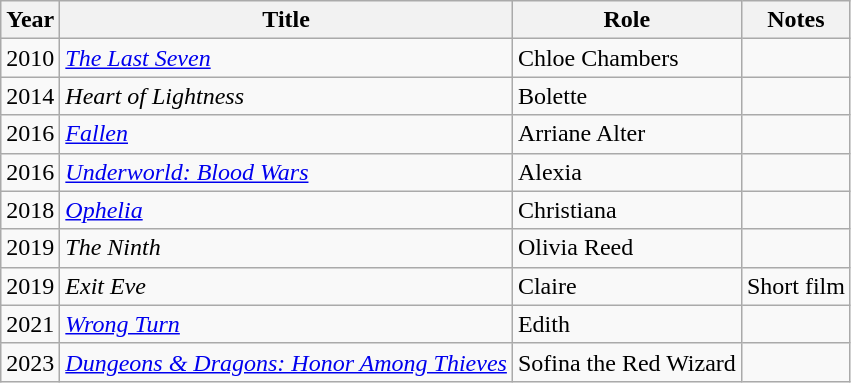<table class="wikitable sortable">
<tr>
<th>Year</th>
<th>Title</th>
<th>Role</th>
<th class="unsortable">Notes</th>
</tr>
<tr>
<td>2010</td>
<td><em><a href='#'>The Last Seven</a></em></td>
<td>Chloe Chambers</td>
<td></td>
</tr>
<tr>
<td>2014</td>
<td><em>Heart of Lightness</em></td>
<td>Bolette</td>
<td></td>
</tr>
<tr>
<td>2016</td>
<td><em><a href='#'>Fallen</a></em></td>
<td>Arriane Alter</td>
<td></td>
</tr>
<tr>
<td>2016</td>
<td><em><a href='#'>Underworld: Blood Wars</a></em></td>
<td>Alexia</td>
<td></td>
</tr>
<tr>
<td>2018</td>
<td><em><a href='#'>Ophelia</a></em></td>
<td>Christiana</td>
<td></td>
</tr>
<tr>
<td>2019</td>
<td><em>The Ninth</em></td>
<td>Olivia Reed</td>
<td></td>
</tr>
<tr>
<td>2019</td>
<td><em>Exit Eve</em></td>
<td>Claire</td>
<td>Short film</td>
</tr>
<tr>
<td>2021</td>
<td><em><a href='#'>Wrong Turn</a></em></td>
<td>Edith</td>
<td></td>
</tr>
<tr>
<td>2023</td>
<td><em><a href='#'>Dungeons & Dragons: Honor Among Thieves</a></em></td>
<td>Sofina the Red Wizard</td>
<td></td>
</tr>
</table>
